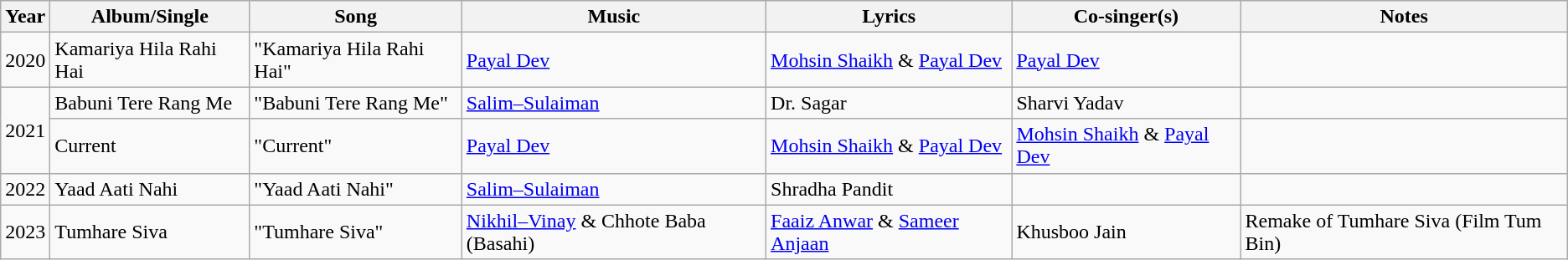<table class="wikitable sortable">
<tr>
<th>Year</th>
<th>Album/Single</th>
<th>Song</th>
<th>Music</th>
<th>Lyrics</th>
<th>Co-singer(s)</th>
<th>Notes</th>
</tr>
<tr>
<td>2020</td>
<td>Kamariya Hila Rahi Hai</td>
<td>"Kamariya Hila Rahi Hai"</td>
<td><a href='#'>Payal Dev</a></td>
<td><a href='#'>Mohsin Shaikh</a> & <a href='#'>Payal Dev</a></td>
<td><a href='#'>Payal Dev</a></td>
<td></td>
</tr>
<tr>
<td rowspan="2">2021</td>
<td>Babuni Tere Rang Me</td>
<td>"Babuni Tere Rang Me"</td>
<td><a href='#'>Salim–Sulaiman</a></td>
<td>Dr. Sagar</td>
<td>Sharvi Yadav</td>
<td></td>
</tr>
<tr>
<td>Current</td>
<td>"Current"</td>
<td><a href='#'>Payal Dev</a></td>
<td><a href='#'>Mohsin Shaikh</a> & <a href='#'>Payal Dev</a></td>
<td><a href='#'>Mohsin Shaikh</a> & <a href='#'>Payal Dev</a></td>
<td></td>
</tr>
<tr>
<td>2022</td>
<td>Yaad Aati Nahi</td>
<td>"Yaad Aati Nahi"</td>
<td><a href='#'>Salim–Sulaiman</a></td>
<td>Shradha Pandit</td>
<td></td>
<td></td>
</tr>
<tr>
<td>2023</td>
<td>Tumhare Siva</td>
<td>"Tumhare Siva"</td>
<td><a href='#'>Nikhil–Vinay</a> & Chhote Baba (Basahi)</td>
<td><a href='#'>Faaiz Anwar</a> & <a href='#'>Sameer Anjaan</a></td>
<td>Khusboo Jain</td>
<td>Remake of Tumhare Siva (Film Tum Bin)</td>
</tr>
</table>
